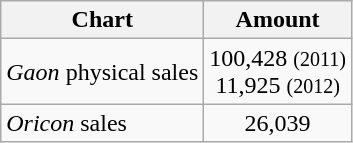<table class="wikitable">
<tr>
<th>Chart</th>
<th>Amount</th>
</tr>
<tr>
<td><em>Gaon</em> physical sales</td>
<td align="center">100,428 <small>(2011)</small> <br> 11,925 <small>(2012)</small></td>
</tr>
<tr>
<td><em>Oricon</em> sales</td>
<td align="center">26,039</td>
</tr>
</table>
